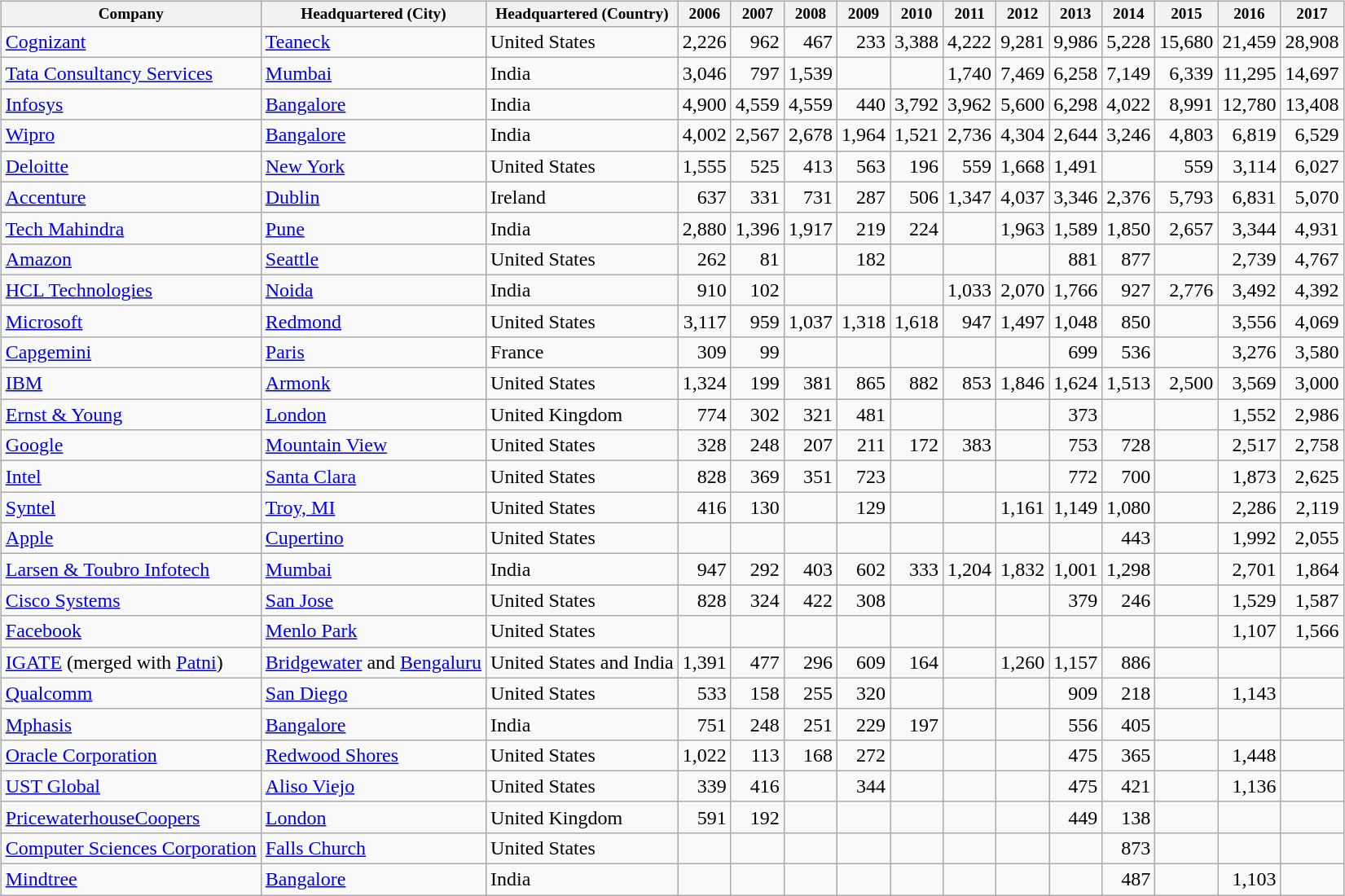<table>
<tr style="vertical-align:text-top;">
<td><br><table class="wikitable sortable">
<tr>
<th style="font-size:80%;"><strong>Company</strong></th>
<th style="font-size:80%;"><strong>Headquartered (City)</strong></th>
<th style="font-size:80%;"><strong>Headquartered (Country)</strong></th>
<th style="font-size:80%;"><strong>2006</strong> <br></th>
<th style="font-size:80%;"><strong>2007</strong> <br></th>
<th style="font-size:80%;"><strong>2008</strong> <br></th>
<th style="font-size:80%;"><strong>2009</strong> <br></th>
<th style="font-size:80%;"><strong>2010</strong> <br></th>
<th style="font-size:80%;"><strong>2011</strong> <br></th>
<th style="font-size:80%;"><strong>2012</strong><br></th>
<th style="font-size:80%;"><strong>2013</strong><br></th>
<th style="font-size:80%;"><strong>2014</strong><br></th>
<th style="font-size:80%;"><strong>2015</strong><br></th>
<th style="font-size:80%;"><strong>2016</strong><br></th>
<th style="font-size:80%;"><strong>2017</strong><br></th>
</tr>
<tr>
<td><a href='#'>Cognizant</a></td>
<td><a href='#'>Teaneck</a></td>
<td>United States</td>
<td align=right>2,226</td>
<td align=right>962</td>
<td align=right>467</td>
<td align=right>233</td>
<td align=right>3,388</td>
<td align=right>4,222</td>
<td align=right>9,281</td>
<td align=right>9,986</td>
<td align=right>5,228</td>
<td align=right>15,680</td>
<td align=right>21,459</td>
<td align=right>28,908</td>
</tr>
<tr>
<td><a href='#'>Tata Consultancy Services</a></td>
<td><a href='#'>Mumbai</a></td>
<td>India</td>
<td align=right>3,046</td>
<td align=right>797</td>
<td align=right>1,539</td>
<td align=right></td>
<td align=right></td>
<td align=right>1,740</td>
<td align=right>7,469</td>
<td align=right>6,258</td>
<td align=right>7,149</td>
<td align=right>6,339</td>
<td align=right>11,295</td>
<td align=right>14,697</td>
</tr>
<tr>
<td><a href='#'>Infosys</a></td>
<td><a href='#'>Bangalore</a></td>
<td>India</td>
<td align=right>4,900</td>
<td align=right>4,559</td>
<td align=right>4,559</td>
<td align=right>440</td>
<td align=right>3,792</td>
<td align=right>3,962</td>
<td align=right>5,600</td>
<td align=right>6,298</td>
<td align=right>4,022</td>
<td align=right>8,991</td>
<td align=right>12,780</td>
<td align=right>13,408</td>
</tr>
<tr>
<td><a href='#'>Wipro</a></td>
<td><a href='#'>Bangalore</a></td>
<td>India</td>
<td align=right>4,002</td>
<td align=right>2,567</td>
<td align=right>2,678</td>
<td align=right>1,964</td>
<td align=right>1,521</td>
<td align=right>2,736</td>
<td align=right>4,304</td>
<td align=right>2,644</td>
<td align=right>3,246</td>
<td align=right>4,803</td>
<td align=right>6,819</td>
<td align=right>6,529</td>
</tr>
<tr>
<td><a href='#'>Deloitte</a></td>
<td><a href='#'>New York</a></td>
<td>United States</td>
<td align=right>1,555</td>
<td align=right>525</td>
<td align=right>413</td>
<td align=right>563</td>
<td align=right>196</td>
<td align=right>559</td>
<td align=right>1,668</td>
<td align=right>1,491</td>
<td align=right></td>
<td align=right>559</td>
<td align=right>3,114</td>
<td align=right>6,027</td>
</tr>
<tr>
<td><a href='#'>Accenture</a></td>
<td><a href='#'>Dublin</a></td>
<td>Ireland</td>
<td align=right>637</td>
<td align=right>331</td>
<td align=right>731</td>
<td align=right>287</td>
<td align=right>506</td>
<td align=right>1,347</td>
<td align=right>4,037</td>
<td align=right>3,346</td>
<td align=right>2,376</td>
<td align=right>5,793</td>
<td align=right>6,831</td>
<td align=right>5,070</td>
</tr>
<tr>
<td><a href='#'>Tech Mahindra</a></td>
<td><a href='#'>Pune</a></td>
<td>India</td>
<td align=right>2,880</td>
<td align=right>1,396</td>
<td align=right>1,917</td>
<td align=right>219</td>
<td align=right>224</td>
<td align=right></td>
<td align=right>1,963</td>
<td align=right>1,589</td>
<td align=right>1,850</td>
<td align=right>2,657</td>
<td align=right>3,344</td>
<td align=right>4,931</td>
</tr>
<tr>
<td><a href='#'>Amazon</a></td>
<td><a href='#'>Seattle</a></td>
<td>United States</td>
<td align=right>262</td>
<td align=right>81</td>
<td align=right></td>
<td align=right>182</td>
<td align=right></td>
<td align=right></td>
<td align=right></td>
<td align=right>881</td>
<td align=right>877</td>
<td align=right></td>
<td align=right>2,739</td>
<td align=right>4,767</td>
</tr>
<tr>
<td><a href='#'>HCL Technologies</a></td>
<td><a href='#'>Noida</a></td>
<td>India</td>
<td align=right>910</td>
<td align=right>102</td>
<td align=right></td>
<td align=right></td>
<td align=right></td>
<td align=right>1,033</td>
<td align=right>2,070</td>
<td align=right>1,766</td>
<td align=right>927</td>
<td align=right>2,776</td>
<td align=right>3,492</td>
<td align=right>4,392</td>
</tr>
<tr>
<td><a href='#'>Microsoft</a></td>
<td><a href='#'>Redmond</a></td>
<td>United States</td>
<td align=right>3,117</td>
<td align=right>959</td>
<td align=right>1,037</td>
<td align=right>1,318</td>
<td align=right>1,618</td>
<td align=right>947</td>
<td align=right>1,497</td>
<td align=right>1,048</td>
<td align=right>850</td>
<td align=right></td>
<td align=right>3,556</td>
<td align=right>4,069</td>
</tr>
<tr>
<td><a href='#'>Capgemini</a></td>
<td><a href='#'>Paris</a></td>
<td>France</td>
<td align=right>309</td>
<td align=right>99</td>
<td align=right></td>
<td align=right></td>
<td align=right></td>
<td align=right></td>
<td align=right></td>
<td align=right>699</td>
<td align=right>536</td>
<td align=right></td>
<td align=right>3,276</td>
<td align=right>3,580</td>
</tr>
<tr>
<td><a href='#'>IBM</a></td>
<td><a href='#'>Armonk</a></td>
<td>United States</td>
<td align=right>1,324</td>
<td align=right>199</td>
<td align=right>381</td>
<td align=right>865</td>
<td align=right>882</td>
<td align=right>853</td>
<td align=right>1,846</td>
<td align=right>1,624</td>
<td align=right>1,513</td>
<td align=right>2,500</td>
<td align=right>3,569</td>
<td align=right>3,000</td>
</tr>
<tr>
<td><a href='#'>Ernst & Young</a></td>
<td><a href='#'>London</a></td>
<td>United Kingdom</td>
<td align=right>774</td>
<td align=right>302</td>
<td align=right>321</td>
<td align=right>481</td>
<td align=right></td>
<td align=right></td>
<td align=right></td>
<td align=right>373</td>
<td align=right></td>
<td align=right></td>
<td align=right>1,552</td>
<td align=right>2,986</td>
</tr>
<tr>
<td><a href='#'>Google</a></td>
<td><a href='#'>Mountain View</a></td>
<td>United States</td>
<td align=right>328</td>
<td align=right>248</td>
<td align=right>207</td>
<td align=right>211</td>
<td align=right>172</td>
<td align=right>383</td>
<td align=right></td>
<td align=right>753</td>
<td align=right>728</td>
<td align=right></td>
<td align=right>2,517</td>
<td align=right>2,758</td>
</tr>
<tr>
<td><a href='#'>Intel</a></td>
<td><a href='#'>Santa Clara</a></td>
<td>United States</td>
<td align=right>828</td>
<td align=right>369</td>
<td align=right>351</td>
<td align=right>723</td>
<td align=right></td>
<td align=right></td>
<td align=right></td>
<td align=right>772</td>
<td align=right>700</td>
<td align=right></td>
<td align=right>1,873</td>
<td align=right>2,625</td>
</tr>
<tr>
<td><a href='#'>Syntel</a></td>
<td><a href='#'>Troy, MI</a></td>
<td>United States</td>
<td align=right>416</td>
<td align=right>130</td>
<td align=right></td>
<td align=right>129</td>
<td align=right></td>
<td align=right></td>
<td align=right>1,161</td>
<td align=right>1,149</td>
<td align=right>1,080</td>
<td align=right></td>
<td align=right>2,286</td>
<td align=right>2,119</td>
</tr>
<tr>
<td><a href='#'>Apple</a></td>
<td><a href='#'>Cupertino</a></td>
<td>United States</td>
<td align=right></td>
<td align=right></td>
<td align=right></td>
<td align=right></td>
<td align=right></td>
<td align=right></td>
<td align=right></td>
<td align=right></td>
<td align=right>443</td>
<td align=right></td>
<td align=right>1,992</td>
<td align=right>2,055</td>
</tr>
<tr>
<td><a href='#'>Larsen & Toubro Infotech</a></td>
<td><a href='#'>Mumbai</a></td>
<td>India</td>
<td align=right>947</td>
<td align=right>292</td>
<td align=right>403</td>
<td align=right>602</td>
<td align=right>333</td>
<td align=right>1,204</td>
<td align=right>1,832</td>
<td align=right>1,001</td>
<td align=right>1,298</td>
<td align=right></td>
<td align=right>2,701</td>
<td align=right>1,864</td>
</tr>
<tr>
<td><a href='#'>Cisco Systems</a></td>
<td><a href='#'>San Jose</a></td>
<td>United States</td>
<td align=right>828</td>
<td align=right>324</td>
<td align=right>422</td>
<td align=right>308</td>
<td align=right></td>
<td align=right></td>
<td align=right></td>
<td align=right>379</td>
<td align=right>246</td>
<td align=right></td>
<td align=right>1,529</td>
<td align=right>1,587</td>
</tr>
<tr>
<td><a href='#'>Facebook</a></td>
<td><a href='#'>Menlo Park</a></td>
<td>United States</td>
<td align=right></td>
<td align=right></td>
<td align=right></td>
<td align=right></td>
<td align=right></td>
<td align=right></td>
<td align=right></td>
<td align=right></td>
<td align=right></td>
<td align=right></td>
<td align=right>1,107</td>
<td align=right>1,566</td>
</tr>
<tr>
<td><a href='#'>IGATE</a> (merged with <a href='#'>Patni</a>)</td>
<td><a href='#'>Bridgewater</a> and <a href='#'>Bengaluru</a></td>
<td>United States and India</td>
<td align=right>1,391</td>
<td align=right>477</td>
<td align=right>296</td>
<td align=right>609</td>
<td align=right>164</td>
<td align=right></td>
<td align=right>1,260</td>
<td align=right>1,157</td>
<td align=right>886</td>
<td align=right></td>
<td align=right></td>
<td align=right></td>
</tr>
<tr>
<td><a href='#'>Qualcomm</a></td>
<td><a href='#'>San Diego</a></td>
<td>United States</td>
<td align=right>533</td>
<td align=right>158</td>
<td align=right>255</td>
<td align=right>320</td>
<td align=right></td>
<td align=right></td>
<td align=right></td>
<td align=right>909</td>
<td align=right>218</td>
<td align=right></td>
<td align=right>1,143</td>
<td align=right></td>
</tr>
<tr>
<td><a href='#'>Mphasis</a></td>
<td><a href='#'>Bangalore</a></td>
<td>India</td>
<td align=right>751</td>
<td align=right>248</td>
<td align=right>251</td>
<td align=right>229</td>
<td align=right>197</td>
<td align=right></td>
<td align=right></td>
<td align=right>556</td>
<td align=right>405</td>
<td align=right></td>
<td align=right></td>
<td align=right></td>
</tr>
<tr>
<td><a href='#'>Oracle Corporation</a></td>
<td><a href='#'>Redwood Shores</a></td>
<td>United States</td>
<td align=right>1,022</td>
<td align=right>113</td>
<td align=right>168</td>
<td align=right>272</td>
<td align=right></td>
<td align=right></td>
<td align=right></td>
<td align=right>475</td>
<td align=right>365</td>
<td align=right></td>
<td align=right>1,448</td>
<td align=right></td>
</tr>
<tr>
<td><a href='#'>UST Global</a></td>
<td><a href='#'>Aliso Viejo</a></td>
<td>United States</td>
<td align=right>339</td>
<td align=right>416</td>
<td align=right></td>
<td align=right>344</td>
<td align=right></td>
<td align=right></td>
<td align=right></td>
<td align=right>475</td>
<td align=right>421</td>
<td align=right></td>
<td align=right>1,136</td>
<td align=right></td>
</tr>
<tr>
<td><a href='#'>PricewaterhouseCoopers</a></td>
<td><a href='#'>London</a></td>
<td>United Kingdom</td>
<td align=right>591</td>
<td align=right>192</td>
<td align=right></td>
<td align=right></td>
<td align=right></td>
<td align=right></td>
<td align=right></td>
<td align=right>449</td>
<td align=right>138</td>
<td align=right></td>
<td align=right></td>
<td align=right></td>
</tr>
<tr>
<td><a href='#'>Computer Sciences Corporation</a></td>
<td><a href='#'>Falls Church</a></td>
<td>United States</td>
<td align=right></td>
<td align=right></td>
<td align=right></td>
<td align=right></td>
<td align=right></td>
<td align=right></td>
<td align=right></td>
<td align=right></td>
<td align=right>873</td>
<td align=right></td>
<td align=right></td>
<td align=right></td>
</tr>
<tr>
<td><a href='#'>Mindtree</a></td>
<td><a href='#'>Bangalore</a></td>
<td>India</td>
<td align=right></td>
<td align=right></td>
<td align=right></td>
<td align=right></td>
<td align=right></td>
<td align=right></td>
<td align=right></td>
<td align=right></td>
<td align=right>487</td>
<td align=right></td>
<td align=right>1,103</td>
<td align=right></td>
</tr>
</table>
</td>
</tr>
</table>
